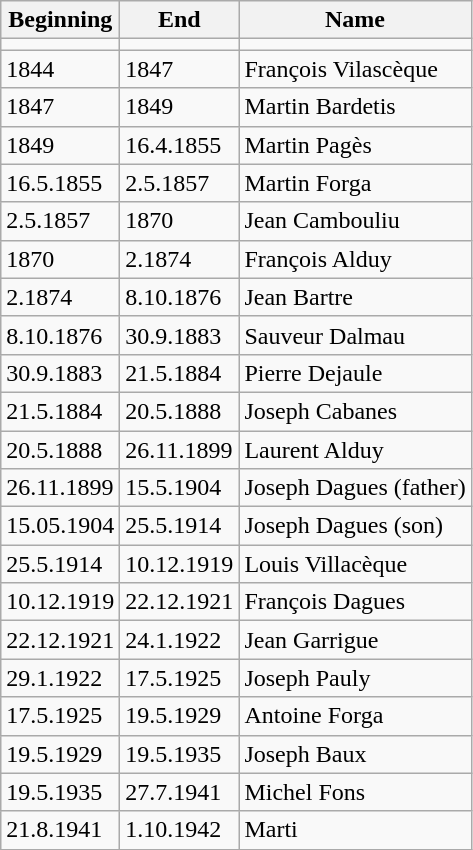<table class="wikitable">
<tr>
<th>Beginning</th>
<th>End</th>
<th>Name</th>
</tr>
<tr>
<td></td>
<td></td>
<td></td>
</tr>
<tr>
<td>1844</td>
<td>1847</td>
<td>François Vilascèque</td>
</tr>
<tr>
<td>1847</td>
<td>1849</td>
<td>Martin Bardetis</td>
</tr>
<tr>
<td>1849</td>
<td>16.4.1855</td>
<td>Martin Pagès</td>
</tr>
<tr>
<td>16.5.1855</td>
<td>2.5.1857</td>
<td>Martin Forga</td>
</tr>
<tr>
<td>2.5.1857</td>
<td>1870</td>
<td>Jean Cambouliu</td>
</tr>
<tr>
<td>1870</td>
<td>2.1874</td>
<td>François Alduy</td>
</tr>
<tr>
<td>2.1874</td>
<td>8.10.1876</td>
<td>Jean Bartre</td>
</tr>
<tr>
<td>8.10.1876</td>
<td>30.9.1883</td>
<td>Sauveur Dalmau</td>
</tr>
<tr>
<td>30.9.1883</td>
<td>21.5.1884</td>
<td>Pierre Dejaule</td>
</tr>
<tr>
<td>21.5.1884</td>
<td>20.5.1888</td>
<td>Joseph Cabanes</td>
</tr>
<tr>
<td>20.5.1888</td>
<td>26.11.1899</td>
<td>Laurent Alduy</td>
</tr>
<tr>
<td>26.11.1899</td>
<td>15.5.1904</td>
<td>Joseph Dagues (father)</td>
</tr>
<tr>
<td>15.05.1904</td>
<td>25.5.1914</td>
<td>Joseph Dagues (son)</td>
</tr>
<tr>
<td>25.5.1914</td>
<td>10.12.1919</td>
<td>Louis Villacèque</td>
</tr>
<tr>
<td>10.12.1919</td>
<td>22.12.1921</td>
<td>François Dagues</td>
</tr>
<tr>
<td>22.12.1921</td>
<td>24.1.1922</td>
<td>Jean Garrigue</td>
</tr>
<tr>
<td>29.1.1922</td>
<td>17.5.1925</td>
<td>Joseph Pauly</td>
</tr>
<tr>
<td>17.5.1925</td>
<td>19.5.1929</td>
<td>Antoine Forga</td>
</tr>
<tr>
<td>19.5.1929</td>
<td>19.5.1935</td>
<td>Joseph Baux</td>
</tr>
<tr>
<td>19.5.1935</td>
<td>27.7.1941</td>
<td>Michel Fons</td>
</tr>
<tr>
<td>21.8.1941</td>
<td>1.10.1942</td>
<td>Marti</td>
</tr>
</table>
